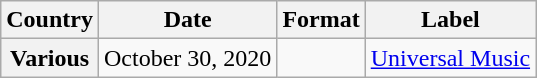<table class="wikitable plainrowheaders">
<tr>
<th>Country</th>
<th>Date</th>
<th>Format</th>
<th>Label</th>
</tr>
<tr>
<th scope="row">Various</th>
<td>October 30, 2020</td>
<td></td>
<td><a href='#'>Universal Music</a></td>
</tr>
</table>
